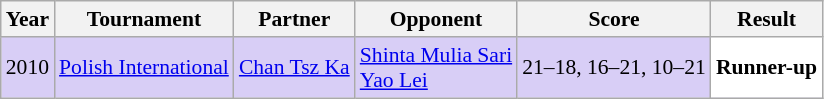<table class="sortable wikitable" style="font-size: 90%;">
<tr>
<th>Year</th>
<th>Tournament</th>
<th>Partner</th>
<th>Opponent</th>
<th>Score</th>
<th>Result</th>
</tr>
<tr style="background:#D8CEF6">
<td align="center">2010</td>
<td align="left"><a href='#'>Polish International</a></td>
<td align="left"> <a href='#'>Chan Tsz Ka</a></td>
<td align="left"> <a href='#'>Shinta Mulia Sari</a> <br>  <a href='#'>Yao Lei</a></td>
<td align="left">21–18, 16–21, 10–21</td>
<td style="text-align:left; background:white"> <strong>Runner-up</strong></td>
</tr>
</table>
